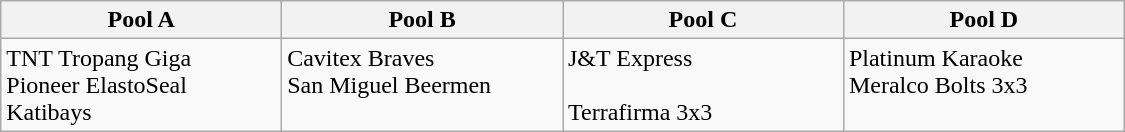<table class=wikitable width=750>
<tr>
<th width=25%>Pool A</th>
<th width=25%>Pool B</th>
<th width=25%>Pool C</th>
<th width=25%>Pool D</th>
</tr>
<tr valign=top>
<td>TNT Tropang Giga <br> Pioneer ElastoSeal Katibays <br> </td>
<td>Cavitex Braves <br> San Miguel Beermen <br> </td>
<td>J&T Express <br>  <br> Terrafirma 3x3</td>
<td>Platinum Karaoke <br> Meralco Bolts 3x3 <br> </td>
</tr>
</table>
